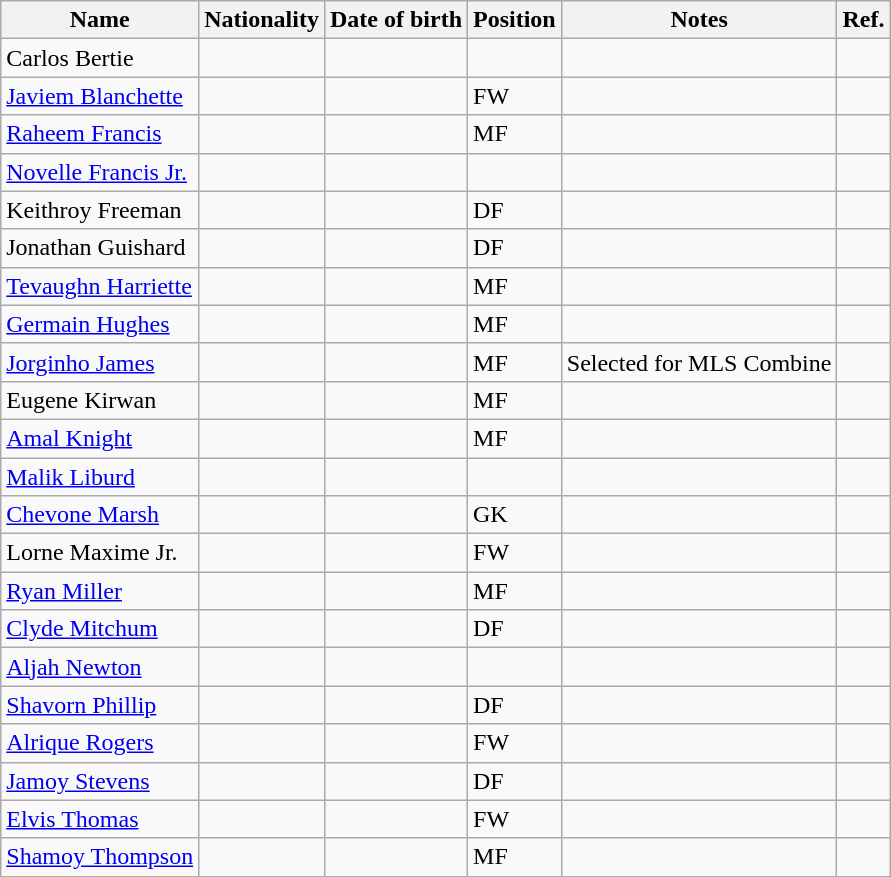<table class="wikitable">
<tr>
<th>Name</th>
<th>Nationality</th>
<th>Date of birth</th>
<th>Position</th>
<th>Notes</th>
<th>Ref.</th>
</tr>
<tr>
<td>Carlos Bertie</td>
<td></td>
<td></td>
<td></td>
<td></td>
<td></td>
</tr>
<tr>
<td><a href='#'>Javiem Blanchette</a></td>
<td></td>
<td></td>
<td>FW</td>
<td></td>
<td></td>
</tr>
<tr>
<td><a href='#'>Raheem Francis</a></td>
<td></td>
<td></td>
<td>MF</td>
<td></td>
<td></td>
</tr>
<tr>
<td><a href='#'>Novelle Francis Jr.</a></td>
<td></td>
<td></td>
<td></td>
<td></td>
<td></td>
</tr>
<tr>
<td>Keithroy Freeman</td>
<td></td>
<td></td>
<td>DF</td>
<td></td>
<td></td>
</tr>
<tr>
<td>Jonathan Guishard</td>
<td></td>
<td></td>
<td>DF</td>
<td></td>
<td></td>
</tr>
<tr>
<td><a href='#'>Tevaughn Harriette</a></td>
<td></td>
<td></td>
<td>MF</td>
<td></td>
<td></td>
</tr>
<tr>
<td><a href='#'>Germain Hughes</a></td>
<td></td>
<td></td>
<td>MF</td>
<td></td>
<td></td>
</tr>
<tr>
<td><a href='#'>Jorginho James</a></td>
<td></td>
<td></td>
<td>MF</td>
<td>Selected for MLS Combine</td>
<td></td>
</tr>
<tr>
<td>Eugene Kirwan</td>
<td></td>
<td></td>
<td>MF</td>
<td></td>
<td></td>
</tr>
<tr>
<td><a href='#'>Amal Knight</a></td>
<td></td>
<td></td>
<td>MF</td>
<td></td>
<td></td>
</tr>
<tr>
<td><a href='#'>Malik Liburd</a></td>
<td></td>
<td></td>
<td></td>
<td></td>
<td></td>
</tr>
<tr>
<td><a href='#'>Chevone Marsh</a></td>
<td></td>
<td></td>
<td>GK</td>
<td></td>
<td></td>
</tr>
<tr>
<td>Lorne Maxime Jr.</td>
<td></td>
<td></td>
<td>FW</td>
<td></td>
<td></td>
</tr>
<tr>
<td><a href='#'>Ryan Miller</a></td>
<td></td>
<td></td>
<td>MF</td>
<td></td>
<td></td>
</tr>
<tr>
<td><a href='#'>Clyde Mitchum</a></td>
<td></td>
<td></td>
<td>DF</td>
<td></td>
<td></td>
</tr>
<tr>
<td><a href='#'>Aljah Newton</a></td>
<td></td>
<td></td>
<td></td>
<td></td>
<td></td>
</tr>
<tr>
<td><a href='#'>Shavorn Phillip</a></td>
<td></td>
<td></td>
<td>DF</td>
<td></td>
<td></td>
</tr>
<tr>
<td><a href='#'>Alrique Rogers</a></td>
<td></td>
<td></td>
<td>FW</td>
<td></td>
<td></td>
</tr>
<tr>
<td><a href='#'>Jamoy Stevens</a></td>
<td></td>
<td></td>
<td>DF</td>
<td></td>
<td></td>
</tr>
<tr>
<td><a href='#'>Elvis Thomas</a></td>
<td></td>
<td></td>
<td>FW</td>
<td></td>
<td></td>
</tr>
<tr>
<td><a href='#'>Shamoy Thompson</a></td>
<td></td>
<td></td>
<td>MF</td>
<td></td>
<td></td>
</tr>
</table>
